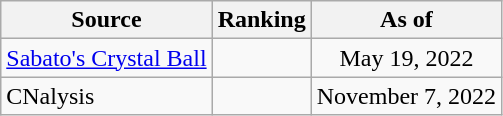<table class="wikitable" style="text-align:center">
<tr>
<th>Source</th>
<th>Ranking</th>
<th>As of</th>
</tr>
<tr>
<td align=left><a href='#'>Sabato's Crystal Ball</a></td>
<td></td>
<td>May 19, 2022</td>
</tr>
<tr>
<td align=left>CNalysis</td>
<td></td>
<td>November 7, 2022</td>
</tr>
</table>
